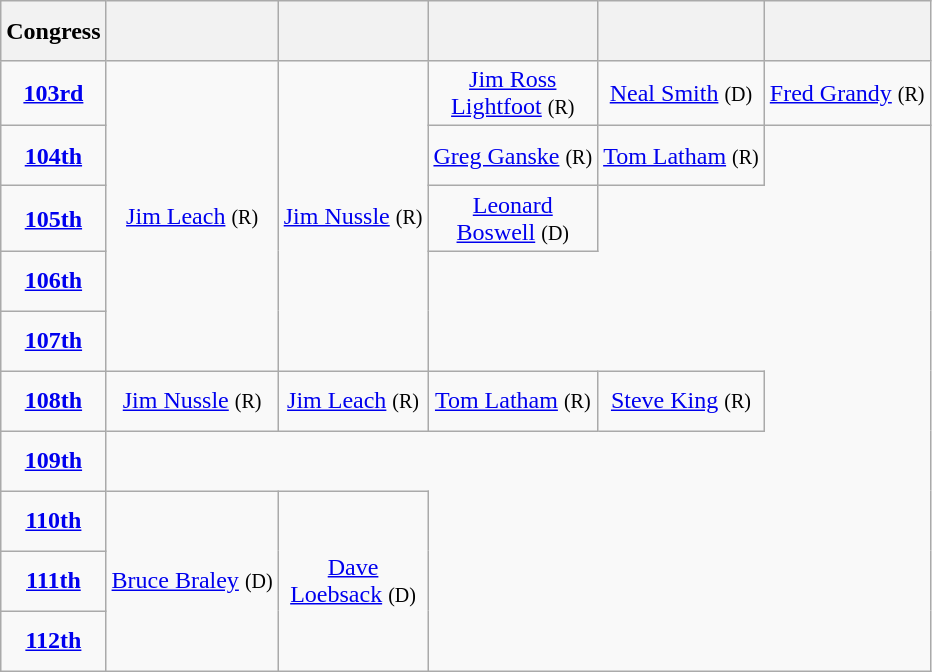<table class=wikitable style="text-align:center">
<tr style=height:2.5em>
<th>Congress</th>
<th></th>
<th></th>
<th></th>
<th></th>
<th></th>
</tr>
<tr style="height:2.5em">
<td><strong><a href='#'>103rd</a></strong> </td>
<td rowspan="5" ><a href='#'>Jim Leach</a> <small>(R)</small></td>
<td rowspan="5" ><a href='#'>Jim Nussle</a> <small>(R)</small></td>
<td><a href='#'>Jim Ross<br>Lightfoot</a> <small>(R)</small></td>
<td><a href='#'>Neal Smith</a> <small>(D)</small></td>
<td><a href='#'>Fred Grandy</a> <small>(R)</small></td>
</tr>
<tr style="height:2.5em">
<td><strong><a href='#'>104th</a></strong> </td>
<td><a href='#'>Greg Ganske</a> <small>(R)</small></td>
<td><a href='#'>Tom Latham</a> <small>(R)</small></td>
</tr>
<tr style="height:2.5em">
<td><strong><a href='#'>105th</a></strong> </td>
<td><a href='#'>Leonard<br>Boswell</a> <small>(D)</small></td>
</tr>
<tr style="height:2.5em">
<td><strong><a href='#'>106th</a></strong> </td>
</tr>
<tr style="height:2.5em">
<td><strong><a href='#'>107th</a></strong> </td>
</tr>
<tr style="height:2.5em">
<td><strong><a href='#'>108th</a></strong> </td>
<td><a href='#'>Jim Nussle</a> <small>(R)</small></td>
<td><a href='#'>Jim Leach</a> <small>(R)</small></td>
<td><a href='#'>Tom Latham</a> <small>(R)</small></td>
<td><a href='#'>Steve King</a> <small>(R)</small></td>
</tr>
<tr style="height:2.5em">
<td><strong><a href='#'>109th</a></strong> </td>
</tr>
<tr style="height:2.5em">
<td><strong><a href='#'>110th</a></strong> </td>
<td rowspan="3" ><a href='#'>Bruce Braley</a> <small>(D)</small></td>
<td rowspan="3" ><a href='#'>Dave<br>Loebsack</a> <small>(D)</small></td>
</tr>
<tr style="height:2.5em">
<td><strong><a href='#'>111th</a></strong> </td>
</tr>
<tr style="height:2.5em">
<td><strong><a href='#'>112th</a></strong> </td>
</tr>
</table>
